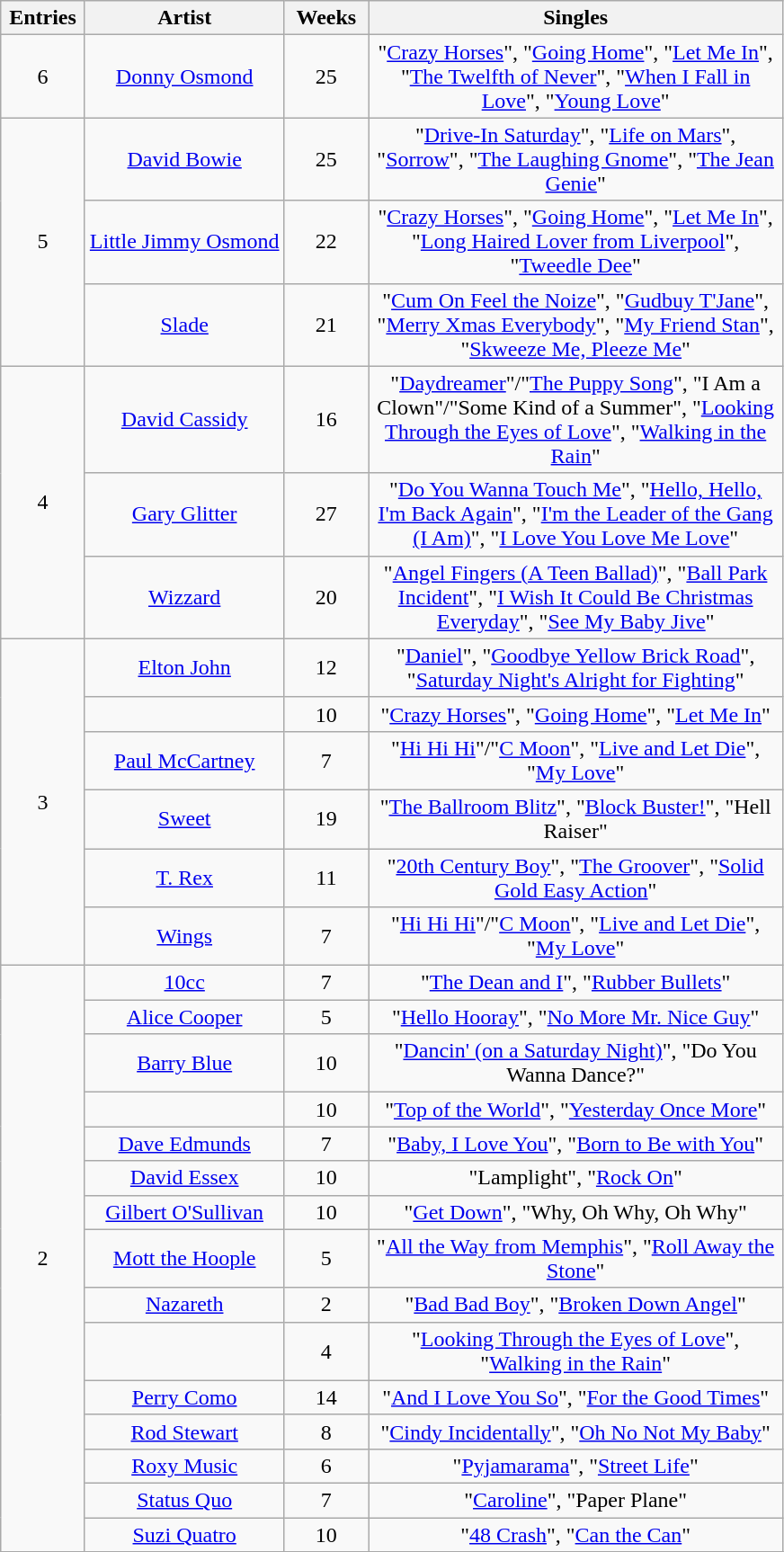<table class="wikitable sortable" style="text-align: center;">
<tr>
<th scope="col" style="width:55px;" data-sort-type="number">Entries</th>
<th scope="col" style="text-align:center;">Artist</th>
<th scope="col" style="width:55px;" data-sort-type="number">Weeks</th>
<th scope="col" style="width:300px;">Singles</th>
</tr>
<tr>
<td rowspan="1" style="text-align:center">6</td>
<td><a href='#'>Donny Osmond</a> </td>
<td>25</td>
<td>"<a href='#'>Crazy Horses</a>", "<a href='#'>Going Home</a>", "<a href='#'>Let Me In</a>", "<a href='#'>The Twelfth of Never</a>", "<a href='#'>When I Fall in Love</a>", "<a href='#'>Young Love</a>"</td>
</tr>
<tr>
<td rowspan="3" style="text-align:center">5</td>
<td><a href='#'>David Bowie</a></td>
<td>25</td>
<td>"<a href='#'>Drive-In Saturday</a>", "<a href='#'>Life on Mars</a>", "<a href='#'>Sorrow</a>", "<a href='#'>The Laughing Gnome</a>", "<a href='#'>The Jean Genie</a>"</td>
</tr>
<tr>
<td><a href='#'>Little Jimmy Osmond</a> </td>
<td>22</td>
<td>"<a href='#'>Crazy Horses</a>", "<a href='#'>Going Home</a>", "<a href='#'>Let Me In</a>", "<a href='#'>Long Haired Lover from Liverpool</a>", "<a href='#'>Tweedle Dee</a>"</td>
</tr>
<tr>
<td><a href='#'>Slade</a> </td>
<td>21</td>
<td>"<a href='#'>Cum On Feel the Noize</a>", "<a href='#'>Gudbuy T'Jane</a>", "<a href='#'>Merry Xmas Everybody</a>", "<a href='#'>My Friend Stan</a>", "<a href='#'>Skweeze Me, Pleeze Me</a>"</td>
</tr>
<tr>
<td rowspan="3" style="text-align:center">4</td>
<td><a href='#'>David Cassidy</a> </td>
<td>16</td>
<td>"<a href='#'>Daydreamer</a>"/"<a href='#'>The Puppy Song</a>", "I Am a Clown"/"Some Kind of a Summer", "<a href='#'>Looking Through the Eyes of Love</a>", "<a href='#'>Walking in the Rain</a>"</td>
</tr>
<tr>
<td><a href='#'>Gary Glitter</a></td>
<td>27</td>
<td>"<a href='#'>Do You Wanna Touch Me</a>", "<a href='#'>Hello, Hello, I'm Back Again</a>", "<a href='#'>I'm the Leader of the Gang (I Am)</a>", "<a href='#'>I Love You Love Me Love</a>"</td>
</tr>
<tr>
<td><a href='#'>Wizzard</a></td>
<td>20</td>
<td>"<a href='#'>Angel Fingers (A Teen Ballad)</a>", "<a href='#'>Ball Park Incident</a>", "<a href='#'>I Wish It Could Be Christmas Everyday</a>", "<a href='#'>See My Baby Jive</a>"</td>
</tr>
<tr>
<td rowspan="6" style="text-align:center">3</td>
<td><a href='#'>Elton John</a></td>
<td>12</td>
<td>"<a href='#'>Daniel</a>", "<a href='#'>Goodbye Yellow Brick Road</a>", "<a href='#'>Saturday Night's Alright for Fighting</a>"</td>
</tr>
<tr>
<td></td>
<td>10</td>
<td>"<a href='#'>Crazy Horses</a>", "<a href='#'>Going Home</a>", "<a href='#'>Let Me In</a>"</td>
</tr>
<tr>
<td><a href='#'>Paul McCartney</a> </td>
<td>7</td>
<td>"<a href='#'>Hi Hi Hi</a>"/"<a href='#'>C Moon</a>", "<a href='#'>Live and Let Die</a>", "<a href='#'>My Love</a>"</td>
</tr>
<tr>
<td><a href='#'>Sweet</a></td>
<td>19</td>
<td>"<a href='#'>The Ballroom Blitz</a>", "<a href='#'>Block Buster!</a>", "Hell Raiser"</td>
</tr>
<tr>
<td><a href='#'>T. Rex</a> </td>
<td>11</td>
<td>"<a href='#'>20th Century Boy</a>", "<a href='#'>The Groover</a>", "<a href='#'>Solid Gold Easy Action</a>"</td>
</tr>
<tr>
<td><a href='#'>Wings</a></td>
<td>7</td>
<td>"<a href='#'>Hi Hi Hi</a>"/"<a href='#'>C Moon</a>", "<a href='#'>Live and Let Die</a>", "<a href='#'>My Love</a>"</td>
</tr>
<tr>
<td rowspan="17" style="text-align:center">2</td>
<td><a href='#'>10cc</a></td>
<td>7</td>
<td>"<a href='#'>The Dean and I</a>", "<a href='#'>Rubber Bullets</a>"</td>
</tr>
<tr>
<td><a href='#'>Alice Cooper</a></td>
<td>5</td>
<td>"<a href='#'>Hello Hooray</a>", "<a href='#'>No More Mr. Nice Guy</a>"</td>
</tr>
<tr>
<td><a href='#'>Barry Blue</a></td>
<td>10</td>
<td>"<a href='#'>Dancin' (on a Saturday Night)</a>", "Do You Wanna Dance?"</td>
</tr>
<tr>
<td></td>
<td>10</td>
<td>"<a href='#'>Top of the World</a>", "<a href='#'>Yesterday Once More</a>"</td>
</tr>
<tr>
<td><a href='#'>Dave Edmunds</a></td>
<td>7</td>
<td>"<a href='#'>Baby, I Love You</a>", "<a href='#'>Born to Be with You</a>"</td>
</tr>
<tr>
<td><a href='#'>David Essex</a></td>
<td>10</td>
<td>"Lamplight", "<a href='#'>Rock On</a>"</td>
</tr>
<tr>
<td><a href='#'>Gilbert O'Sullivan</a></td>
<td>10</td>
<td>"<a href='#'>Get Down</a>", "Why, Oh Why, Oh Why"</td>
</tr>
<tr>
<td><a href='#'>Mott the Hoople</a></td>
<td>5</td>
<td>"<a href='#'>All the Way from Memphis</a>", "<a href='#'>Roll Away the Stone</a>"</td>
</tr>
<tr>
<td><a href='#'>Nazareth</a></td>
<td>2</td>
<td>"<a href='#'>Bad Bad Boy</a>", "<a href='#'>Broken Down Angel</a>"</td>
</tr>
<tr>
<td></td>
<td>4</td>
<td>"<a href='#'>Looking Through the Eyes of Love</a>", "<a href='#'>Walking in the Rain</a>"</td>
</tr>
<tr>
<td><a href='#'>Perry Como</a></td>
<td>14</td>
<td>"<a href='#'>And I Love You So</a>", "<a href='#'>For the Good Times</a>"</td>
</tr>
<tr>
<td><a href='#'>Rod Stewart</a> </td>
<td>8</td>
<td>"<a href='#'>Cindy Incidentally</a>", "<a href='#'>Oh No Not My Baby</a>"</td>
</tr>
<tr>
<td><a href='#'>Roxy Music</a></td>
<td>6</td>
<td>"<a href='#'>Pyjamarama</a>", "<a href='#'>Street Life</a>"</td>
</tr>
<tr>
<td><a href='#'>Status Quo</a></td>
<td>7</td>
<td>"<a href='#'>Caroline</a>", "Paper Plane"</td>
</tr>
<tr>
<td><a href='#'>Suzi Quatro</a></td>
<td>10</td>
<td>"<a href='#'>48 Crash</a>", "<a href='#'>Can the Can</a>"</td>
</tr>
<tr>
</tr>
</table>
